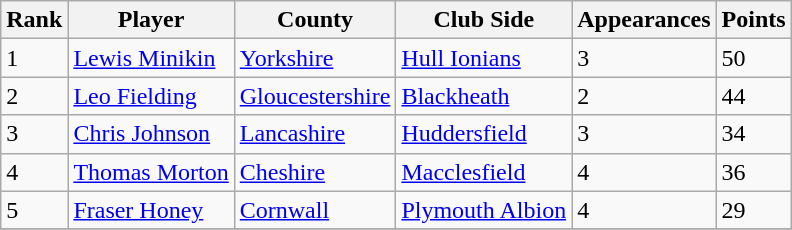<table class="wikitable">
<tr>
<th>Rank</th>
<th>Player</th>
<th>County</th>
<th>Club Side</th>
<th>Appearances</th>
<th>Points</th>
</tr>
<tr>
<td>1</td>
<td> <a href='#'>Lewis Minikin</a></td>
<td><a href='#'>Yorkshire</a></td>
<td><a href='#'>Hull Ionians</a></td>
<td>3</td>
<td>50</td>
</tr>
<tr>
<td>2</td>
<td> <a href='#'>Leo Fielding</a></td>
<td><a href='#'>Gloucestershire</a></td>
<td><a href='#'>Blackheath</a></td>
<td>2</td>
<td>44</td>
</tr>
<tr>
<td>3</td>
<td> <a href='#'>Chris Johnson</a></td>
<td><a href='#'>Lancashire</a></td>
<td><a href='#'>Huddersfield</a></td>
<td>3</td>
<td>34</td>
</tr>
<tr>
<td>4</td>
<td> <a href='#'>Thomas Morton</a></td>
<td><a href='#'>Cheshire</a></td>
<td><a href='#'>Macclesfield</a></td>
<td>4</td>
<td>36</td>
</tr>
<tr>
<td>5</td>
<td> <a href='#'>Fraser Honey</a></td>
<td><a href='#'>Cornwall</a></td>
<td><a href='#'>Plymouth Albion</a></td>
<td>4</td>
<td>29</td>
</tr>
<tr>
</tr>
</table>
